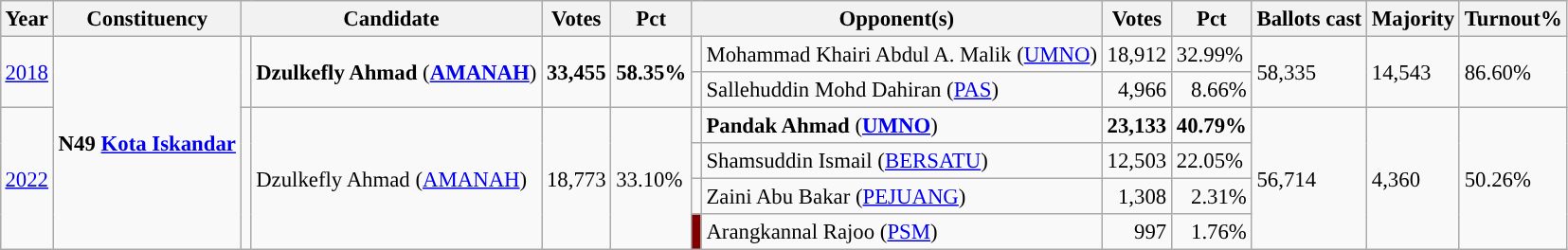<table class="wikitable" style="margin:0.5em ; font-size:95%">
<tr>
<th>Year</th>
<th>Constituency</th>
<th colspan=2>Candidate</th>
<th>Votes</th>
<th>Pct</th>
<th colspan=2>Opponent(s)</th>
<th>Votes</th>
<th>Pct</th>
<th>Ballots cast</th>
<th>Majority</th>
<th>Turnout%</th>
</tr>
<tr>
<td rowspan=2><a href='#'>2018</a></td>
<td rowspan="6"><strong>N49 <a href='#'>Kota Iskandar</a></strong></td>
<td rowspan=2 ></td>
<td rowspan=2><strong>Dzulkefly Ahmad</strong> (<a href='#'><strong>AMANAH</strong></a>)</td>
<td rowspan=2 align="right"><strong>33,455</strong></td>
<td rowspan=2><strong>58.35%</strong></td>
<td></td>
<td>Mohammad Khairi Abdul A. Malik (<a href='#'>UMNO</a>)</td>
<td align="right">18,912</td>
<td>32.99%</td>
<td rowspan=2>58,335</td>
<td rowspan=2>14,543</td>
<td rowspan=2>86.60%</td>
</tr>
<tr>
<td></td>
<td>Sallehuddin Mohd Dahiran (<a href='#'>PAS</a>)</td>
<td align="right">4,966</td>
<td align=right>8.66%</td>
</tr>
<tr>
<td rowspan="4"><a href='#'>2022</a></td>
<td rowspan="4" ></td>
<td rowspan="4">Dzulkefly Ahmad (<a href='#'>AMANAH</a>)</td>
<td rowspan="4" align=right>18,773</td>
<td rowspan="4">33.10%</td>
<td></td>
<td><strong>Pandak Ahmad</strong> (<a href='#'><strong>UMNO</strong></a>)</td>
<td align=right><strong>23,133</strong></td>
<td><strong>40.79%</strong></td>
<td rowspan="4">56,714</td>
<td rowspan="4">4,360</td>
<td rowspan="4">50.26%</td>
</tr>
<tr>
<td></td>
<td>Shamsuddin Ismail (<a href='#'>BERSATU</a>)</td>
<td align=right>12,503</td>
<td>22.05%</td>
</tr>
<tr>
<td></td>
<td>Zaini Abu Bakar (<a href='#'>PEJUANG</a>)</td>
<td align=right>1,308</td>
<td align=right>2.31%</td>
</tr>
<tr>
<td bgcolor=maroon></td>
<td>Arangkannal Rajoo (<a href='#'>PSM</a>)</td>
<td align=right>997</td>
<td align=right>1.76%</td>
</tr>
</table>
